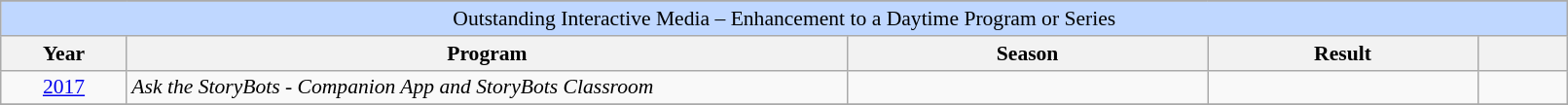<table class="wikitable plainrowheaders" style="font-size: 90%" width=85%>
<tr>
</tr>
<tr ---- bgcolor="#bfd7ff">
<td colspan=6 align=center>Outstanding Interactive Media – Enhancement to a Daytime Program or Series</td>
</tr>
<tr ---- bgcolor="#ebf5ff">
<th scope="col" style="width:7%;">Year</th>
<th scope="col" style="width:40%;">Program</th>
<th scope="col" style="width:20%;">Season</th>
<th scope="col" style="width:15%;">Result</th>
<th scope="col" class="unsortable" style="width:5%;"></th>
</tr>
<tr>
<td style="text-align:center;"><a href='#'>2017</a></td>
<td><em>Ask the StoryBots - Companion App and StoryBots Classroom</em></td>
<td></td>
<td></td>
<td style="text-align:center;"></td>
</tr>
<tr>
</tr>
</table>
